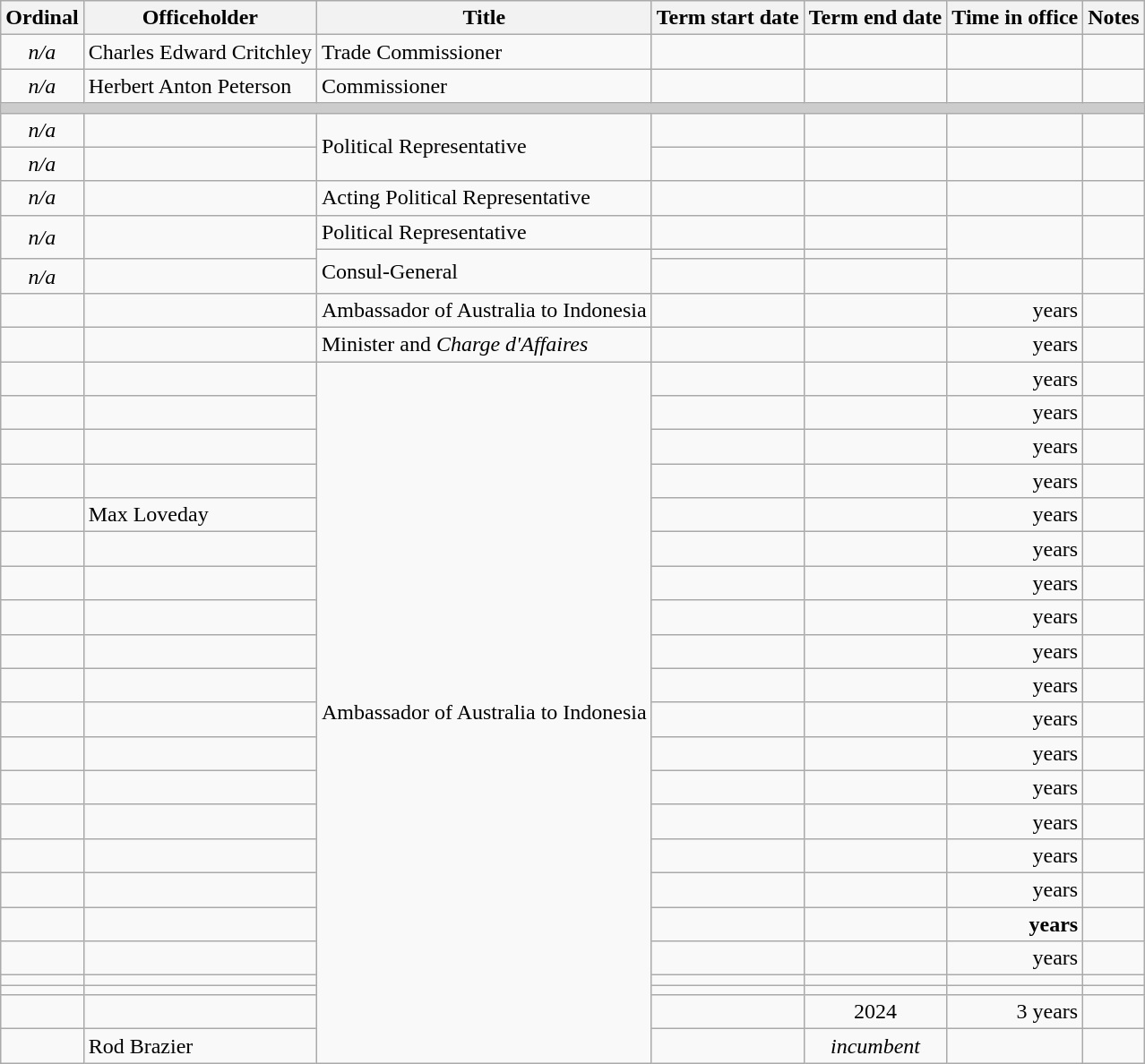<table class='wikitable sortable'>
<tr>
<th>Ordinal</th>
<th>Officeholder</th>
<th>Title</th>
<th>Term start date</th>
<th>Term end date</th>
<th>Time in office</th>
<th>Notes</th>
</tr>
<tr>
<td align=center><em>n/a</em></td>
<td>Charles Edward Critchley</td>
<td>Trade Commissioner</td>
<td align=center></td>
<td align=center></td>
<td align=right></td>
<td></td>
</tr>
<tr>
<td align=center><em>n/a</em></td>
<td>Herbert Anton Peterson</td>
<td>Commissioner</td>
<td align=center></td>
<td align=center></td>
<td align=right></td>
<td></td>
</tr>
<tr>
<th colspan=7 style="background: #cccccc;"></th>
</tr>
<tr>
<td align=center><em>n/a</em></td>
<td></td>
<td rowspan=2>Political Representative</td>
<td align=center></td>
<td align=center></td>
<td align=right></td>
<td></td>
</tr>
<tr>
<td align=center><em>n/a</em></td>
<td></td>
<td align=center></td>
<td align=center></td>
<td align=right></td>
<td></td>
</tr>
<tr>
<td align=center><em>n/a</em></td>
<td></td>
<td>Acting Political Representative</td>
<td align=center></td>
<td align=center></td>
<td align=right></td>
<td></td>
</tr>
<tr>
<td rowspan=2 align=center><em>n/a</em></td>
<td rowspan=2></td>
<td>Political Representative</td>
<td align=center></td>
<td align=center></td>
<td rowspan=2 align=right></td>
<td rowspan=2></td>
</tr>
<tr>
<td rowspan=2>Consul-General</td>
<td align=center></td>
<td align=center></td>
</tr>
<tr>
<td align=center><em>n/a</em></td>
<td> </td>
<td align=center></td>
<td align=center></td>
<td align=right></td>
<td></td>
</tr>
<tr>
<td align=center></td>
<td></td>
<td>Ambassador of Australia to Indonesia</td>
<td align=center></td>
<td align=center></td>
<td align=right> years</td>
<td></td>
</tr>
<tr>
<td align=center></td>
<td></td>
<td>Minister and <em>Charge d'Affaires</em></td>
<td align=center></td>
<td align=center></td>
<td align=right> years</td>
<td></td>
</tr>
<tr>
<td align=center></td>
<td> </td>
<td rowspan=22>Ambassador of Australia to Indonesia</td>
<td align=center></td>
<td align=center></td>
<td align=right> years</td>
<td></td>
</tr>
<tr>
<td align=center></td>
<td> </td>
<td align=center></td>
<td align=center></td>
<td align=right> years</td>
<td></td>
</tr>
<tr>
<td align=center></td>
<td> </td>
<td align=center></td>
<td align=center></td>
<td align=right> years</td>
<td></td>
</tr>
<tr>
<td align=center></td>
<td> </td>
<td align=center></td>
<td align=center></td>
<td align=right> years</td>
<td></td>
</tr>
<tr>
<td align=center></td>
<td>Max Loveday</td>
<td align=center></td>
<td align=center></td>
<td align=right> years</td>
<td></td>
</tr>
<tr>
<td align=center></td>
<td> </td>
<td align=center></td>
<td align=center></td>
<td align=right> years</td>
<td></td>
</tr>
<tr>
<td align=center></td>
<td></td>
<td align=center></td>
<td align=center></td>
<td align=right> years</td>
<td></td>
</tr>
<tr>
<td align=center></td>
<td></td>
<td align=center></td>
<td align=center></td>
<td align=right> years</td>
<td></td>
</tr>
<tr>
<td align=center></td>
<td> </td>
<td align=center></td>
<td align=center></td>
<td align=right> years</td>
<td></td>
</tr>
<tr>
<td align=center></td>
<td> </td>
<td align=center></td>
<td align=center></td>
<td align=right> years</td>
<td></td>
</tr>
<tr>
<td align=center></td>
<td> </td>
<td align=center></td>
<td align=center></td>
<td align=right> years</td>
<td></td>
</tr>
<tr>
<td align=center></td>
<td> </td>
<td align=center></td>
<td align=center></td>
<td align=right> years</td>
<td></td>
</tr>
<tr>
<td align=center></td>
<td> </td>
<td align=center></td>
<td align=center></td>
<td align=right> years</td>
<td></td>
</tr>
<tr>
<td align=center></td>
<td> </td>
<td align=center></td>
<td align=center></td>
<td align=right> years</td>
<td></td>
</tr>
<tr>
<td align=center></td>
<td> </td>
<td align=center></td>
<td align=center></td>
<td align=right> years</td>
<td></td>
</tr>
<tr>
<td align=center></td>
<td> </td>
<td align=center></td>
<td align=center></td>
<td align=right> years</td>
<td></td>
</tr>
<tr>
<td align=center></td>
<td> </td>
<td align=center></td>
<td align=center></td>
<td align=right><strong> years</strong></td>
<td></td>
</tr>
<tr>
<td align=center></td>
<td></td>
<td align=center></td>
<td align=center></td>
<td align=right> years</td>
<td></td>
</tr>
<tr>
<td align=center></td>
<td></td>
<td align=center></td>
<td align=center></td>
<td align=right></td>
<td></td>
</tr>
<tr>
<td align=center></td>
<td> </td>
<td align=center></td>
<td align=center></td>
<td align=right></td>
<td></td>
</tr>
<tr>
<td align=center></td>
<td> </td>
<td align=center></td>
<td align=center>2024</td>
<td align=right>3 years</td>
<td></td>
</tr>
<tr>
<td align=center></td>
<td>Rod Brazier</td>
<td align=center></td>
<td align=center><em>incumbent</em></td>
<td align=right></td>
<td></td>
</tr>
</table>
